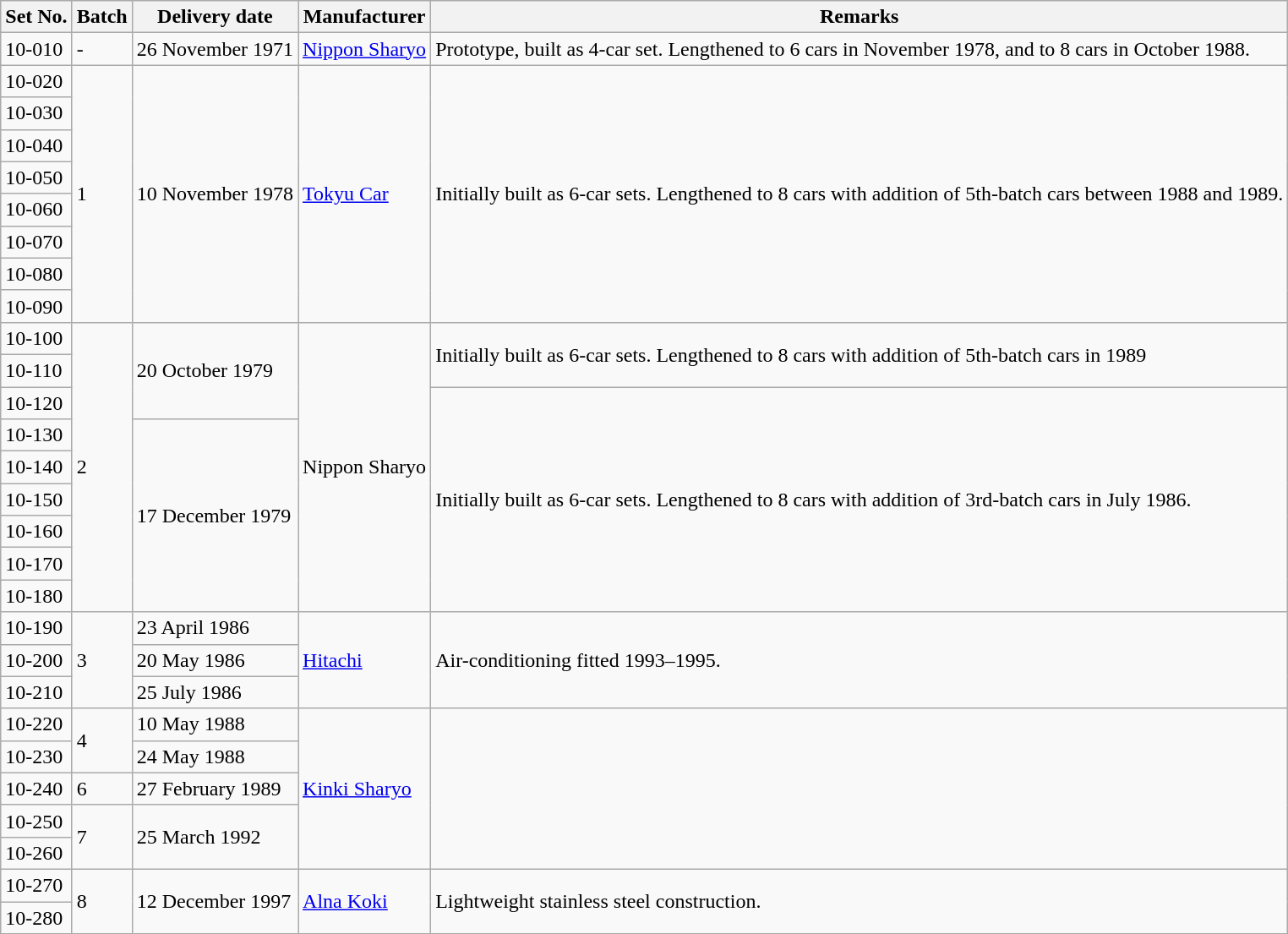<table class="wikitable">
<tr>
<th>Set No.</th>
<th>Batch</th>
<th>Delivery date</th>
<th>Manufacturer</th>
<th>Remarks</th>
</tr>
<tr>
<td>10-010</td>
<td>-</td>
<td>26 November 1971</td>
<td><a href='#'>Nippon Sharyo</a></td>
<td>Prototype, built as 4-car set. Lengthened to 6 cars in November 1978, and to 8 cars in October 1988.</td>
</tr>
<tr>
<td>10-020</td>
<td rowspan=8>1</td>
<td rowspan="8">10 November 1978</td>
<td rowspan="8"><a href='#'>Tokyu Car</a></td>
<td rowspan=8>Initially built as 6-car sets. Lengthened to 8 cars with addition of 5th-batch cars between 1988 and 1989.</td>
</tr>
<tr>
<td>10-030</td>
</tr>
<tr>
<td>10-040</td>
</tr>
<tr>
<td>10-050</td>
</tr>
<tr>
<td>10-060</td>
</tr>
<tr>
<td>10-070</td>
</tr>
<tr>
<td>10-080</td>
</tr>
<tr>
<td>10-090</td>
</tr>
<tr>
<td>10-100</td>
<td rowspan=9>2</td>
<td rowspan="3">20 October 1979</td>
<td rowspan="9">Nippon Sharyo</td>
<td rowspan=2>Initially built as 6-car sets. Lengthened to 8 cars with addition of 5th-batch cars in 1989</td>
</tr>
<tr>
<td>10-110</td>
</tr>
<tr>
<td>10-120</td>
<td rowspan="7">Initially built as 6-car sets. Lengthened to 8 cars with addition of 3rd-batch cars in July 1986.</td>
</tr>
<tr>
<td>10-130</td>
<td rowspan="6">17 December 1979</td>
</tr>
<tr>
<td>10-140</td>
</tr>
<tr>
<td>10-150</td>
</tr>
<tr>
<td>10-160</td>
</tr>
<tr>
<td>10-170</td>
</tr>
<tr>
<td>10-180</td>
</tr>
<tr>
<td>10-190</td>
<td rowspan=3>3</td>
<td>23 April 1986</td>
<td rowspan="3"><a href='#'>Hitachi</a></td>
<td rowspan=3>Air-conditioning fitted 1993–1995.</td>
</tr>
<tr>
<td>10-200</td>
<td>20 May 1986</td>
</tr>
<tr>
<td>10-210</td>
<td>25 July 1986</td>
</tr>
<tr>
<td>10-220</td>
<td rowspan=2>4</td>
<td>10 May 1988</td>
<td rowspan="5"><a href='#'>Kinki Sharyo</a></td>
<td rowspan="5"></td>
</tr>
<tr>
<td>10-230</td>
<td>24 May 1988</td>
</tr>
<tr>
<td>10-240</td>
<td>6</td>
<td>27 February 1989</td>
</tr>
<tr>
<td>10-250</td>
<td rowspan=2>7</td>
<td rowspan="2">25 March 1992</td>
</tr>
<tr>
<td>10-260</td>
</tr>
<tr>
<td>10-270</td>
<td rowspan=2>8</td>
<td rowspan="2">12 December 1997</td>
<td rowspan="2"><a href='#'>Alna Koki</a></td>
<td rowspan=2>Lightweight stainless steel construction.</td>
</tr>
<tr>
<td>10-280</td>
</tr>
</table>
